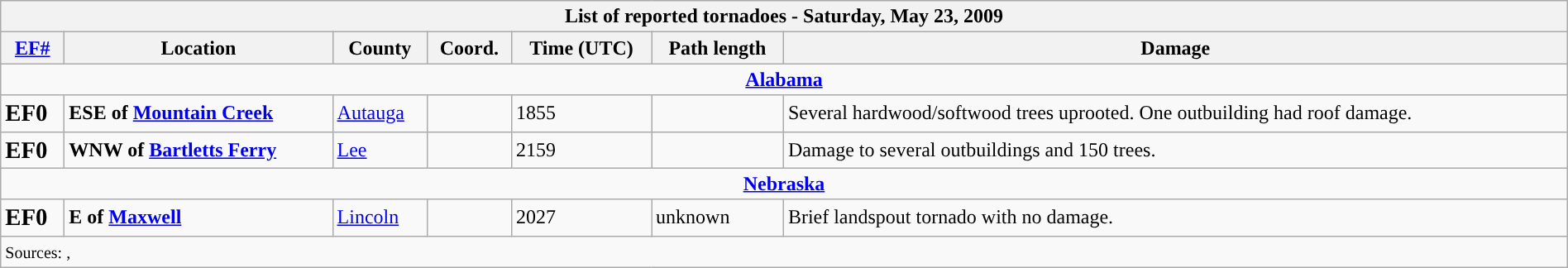<table class="wikitable collapsible" width="100%">
<tr>
<th colspan="7">List of reported tornadoes - Saturday, May 23, 2009</th>
</tr>
<tr>
<th><a href='#'>EF#</a></th>
<th>Location</th>
<th>County</th>
<th>Coord.</th>
<th>Time (UTC)</th>
<th>Path length</th>
<th>Damage</th>
</tr>
<tr>
<td colspan="7" align=center><strong><a href='#'>Alabama</a></strong></td>
</tr>
<tr>
<td><big><strong>EF0</strong></big></td>
<td><strong>ESE of <a href='#'>Mountain Creek</a></strong></td>
<td><a href='#'>Autauga</a></td>
<td></td>
<td>1855</td>
<td></td>
<td>Several hardwood/softwood trees uprooted. One outbuilding had roof damage.</td>
</tr>
<tr>
<td><big><strong>EF0</strong></big></td>
<td><strong>WNW of <a href='#'>Bartletts Ferry</a></strong></td>
<td><a href='#'>Lee</a></td>
<td></td>
<td>2159</td>
<td></td>
<td>Damage to several outbuildings and 150 trees.</td>
</tr>
<tr>
<td colspan="7" align=center><strong><a href='#'>Nebraska</a></strong></td>
</tr>
<tr>
<td><big><strong>EF0</strong></big></td>
<td><strong>E of <a href='#'>Maxwell</a></strong></td>
<td><a href='#'>Lincoln</a></td>
<td></td>
<td>2027</td>
<td>unknown</td>
<td>Brief landspout tornado with no damage.</td>
</tr>
<tr>
<td colspan="7"><small>Sources: , </small></td>
</tr>
</table>
